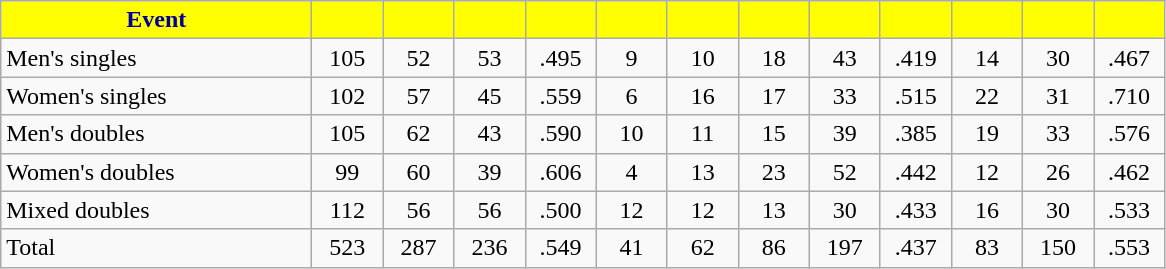<table class="wikitable" style="text-align:center">
<tr>
<th style="background:yellow; color:#00009C" width="200px">Event</th>
<th style="background:yellow; color:#00009C" width="40px"></th>
<th style="background:yellow; color:#00009C" width="40px"></th>
<th style="background:yellow; color:#00009C" width="40px"></th>
<th style="background:yellow; color:#00009C" width="40px"></th>
<th style="background:yellow; color:#00009C" width="40px"></th>
<th style="background:yellow; color:#00009C" width="40px"></th>
<th style="background:yellow; color:#00009C" width="40px"></th>
<th style="background:yellow; color:#00009C" width="40px"></th>
<th style="background:yellow; color:#00009C" width="40px"></th>
<th style="background:yellow; color:#00009C" width="40px"></th>
<th style="background:yellow; color:#00009C" width="40px"></th>
<th style="background:yellow; color:#00009C" width="40px"></th>
</tr>
<tr>
<td style="text-align:left">Men's singles</td>
<td>105</td>
<td>52</td>
<td>53</td>
<td>.495</td>
<td>9</td>
<td>10</td>
<td>18</td>
<td>43</td>
<td>.419</td>
<td>14</td>
<td>30</td>
<td>.467</td>
</tr>
<tr>
<td style="text-align:left">Women's singles</td>
<td>102</td>
<td>57</td>
<td>45</td>
<td>.559</td>
<td>6</td>
<td>16</td>
<td>17</td>
<td>33</td>
<td>.515</td>
<td>22</td>
<td>31</td>
<td>.710</td>
</tr>
<tr>
<td style="text-align:left">Men's doubles</td>
<td>105</td>
<td>62</td>
<td>43</td>
<td>.590</td>
<td>10</td>
<td>11</td>
<td>15</td>
<td>39</td>
<td>.385</td>
<td>19</td>
<td>33</td>
<td>.576</td>
</tr>
<tr>
<td style="text-align:left">Women's doubles</td>
<td>99</td>
<td>60</td>
<td>39</td>
<td>.606</td>
<td>4</td>
<td>13</td>
<td>23</td>
<td>52</td>
<td>.442</td>
<td>12</td>
<td>26</td>
<td>.462</td>
</tr>
<tr>
<td style="text-align:left">Mixed doubles</td>
<td>112</td>
<td>56</td>
<td>56</td>
<td>.500</td>
<td>12</td>
<td>12</td>
<td>13</td>
<td>30</td>
<td>.433</td>
<td>16</td>
<td>30</td>
<td>.533</td>
</tr>
<tr>
<td style="text-align:left">Total</td>
<td>523</td>
<td>287</td>
<td>236</td>
<td>.549</td>
<td>41</td>
<td>62</td>
<td>86</td>
<td>197</td>
<td>.437</td>
<td>83</td>
<td>150</td>
<td>.553</td>
</tr>
</table>
